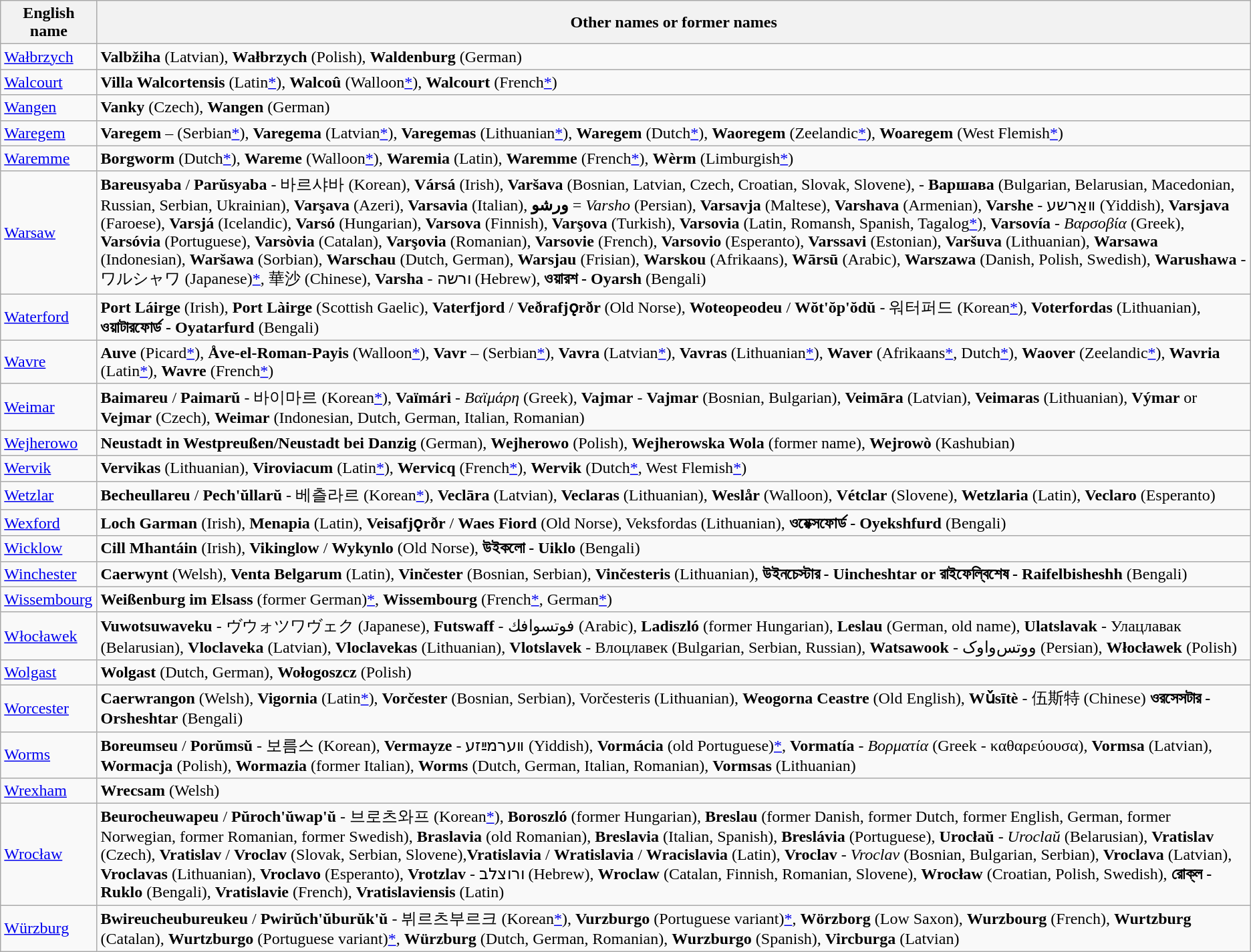<table class="wikitable">
<tr>
<th>English name</th>
<th>Other names or former names</th>
</tr>
<tr>
<td> <a href='#'>Wałbrzych</a></td>
<td><strong>Valbžiha</strong> (Latvian), <strong>Wałbrzych</strong> (Polish), <strong>Waldenburg</strong> (German)</td>
</tr>
<tr>
<td> <a href='#'>Walcourt</a></td>
<td><strong>Villa Walcortensis</strong> (Latin<a href='#'>*</a>), <strong>Walcoû</strong> (Walloon<a href='#'>*</a>), <strong>Walcourt</strong> (French<a href='#'>*</a>)</td>
</tr>
<tr>
<td> <a href='#'>Wangen</a></td>
<td><strong>Vanky</strong> (Czech), <strong>Wangen</strong> (German)</td>
</tr>
<tr>
<td> <a href='#'>Waregem</a></td>
<td><strong>Varegem</strong> –  (Serbian<a href='#'>*</a>), <strong>Varegema</strong> (Latvian<a href='#'>*</a>), <strong>Varegemas</strong> (Lithuanian<a href='#'>*</a>), <strong>Waregem</strong> (Dutch<a href='#'>*</a>), <strong>Waoregem</strong> (Zeelandic<a href='#'>*</a>), <strong>Woaregem</strong> (West Flemish<a href='#'>*</a>)</td>
</tr>
<tr>
<td> <a href='#'>Waremme</a></td>
<td><strong>Borgworm</strong> (Dutch<a href='#'>*</a>), <strong>Wareme</strong> (Walloon<a href='#'>*</a>), <strong>Waremia</strong> (Latin), <strong>Waremme</strong> (French<a href='#'>*</a>), <strong>Wèrm</strong> (Limburgish<a href='#'>*</a>)</td>
</tr>
<tr>
<td> <a href='#'>Warsaw</a></td>
<td><strong>Bareusyaba</strong> / <strong>Parŭsyaba</strong> - 바르샤바 (Korean), <strong>Vársá</strong> (Irish), <strong>Varšava</strong> (Bosnian, Latvian, Czech, Croatian, Slovak, Slovene),  - <strong>Варшава</strong> (Bulgarian, Belarusian, Macedonian, Russian, Serbian, Ukrainian), <strong>Varşava</strong> (Azeri), <strong>Varsavia</strong> (Italian), <strong>ورشو</strong> = <em>Varsho</em>  (Persian), <strong>Varsavja</strong> (Maltese), <strong>Varshava</strong> (Armenian), <strong>Varshe</strong> - װאַרשע (Yiddish), <strong>Varsjava</strong> (Faroese), <strong>Varsjá</strong> (Icelandic), <strong>Varsó</strong> (Hungarian), <strong>Varsova</strong> (Finnish), <strong>Varşova</strong> (Turkish), <strong>Varsovia</strong> (Latin, Romansh, Spanish, Tagalog<a href='#'>*</a>), <strong>Varsovía</strong> - <em>Βαρσοβία</em> (Greek), <strong>Varsóvia</strong> (Portuguese), <strong>Varsòvia</strong> (Catalan), <strong>Varşovia</strong> (Romanian), <strong>Varsovie</strong> (French), <strong>Varsovio</strong> (Esperanto), <strong>Varssavi</strong> (Estonian), <strong>Varšuva</strong> (Lithuanian), <strong>Warsawa</strong> (Indonesian), <strong>Waršawa</strong> (Sorbian), <strong>Warschau</strong> (Dutch, German), <strong>Warsjau</strong> (Frisian), <strong>Warskou</strong> (Afrikaans), <strong>Wārsū</strong> (Arabic), <strong>Warszawa</strong> (Danish, Polish, Swedish), <strong>Warushawa</strong> - ワルシャワ (Japanese)<a href='#'>*</a>, 華沙 (Chinese), <strong>Varsha</strong> - ורשה (Hebrew), <strong>ওয়ারশ - Oyarsh</strong> (Bengali)</td>
</tr>
<tr>
<td> <a href='#'>Waterford</a></td>
<td><strong>Port Láirge</strong> (Irish), <strong>Port Làirge</strong> (Scottish Gaelic), <strong>Vaterfjord</strong> / <strong>Veðrafjǫrðr </strong> (Old Norse), <strong>Woteopeodeu</strong> / <strong>Wŏt'ŏp'ŏdŭ</strong> - 워터퍼드 (Korean<a href='#'>*</a>), <strong>Voterfordas</strong> (Lithuanian), <strong>ওয়াটারফোর্ড - Oyatarfurd</strong> (Bengali)</td>
</tr>
<tr>
<td> <a href='#'>Wavre</a></td>
<td><strong>Auve</strong> (Picard<a href='#'>*</a>), <strong>Åve-el-Roman-Payis</strong> (Walloon<a href='#'>*</a>), <strong>Vavr</strong> –  (Serbian<a href='#'>*</a>), <strong>Vavra</strong> (Latvian<a href='#'>*</a>), <strong>Vavras</strong> (Lithuanian<a href='#'>*</a>), <strong>Waver</strong> (Afrikaans<a href='#'>*</a>, Dutch<a href='#'>*</a>), <strong>Waover</strong> (Zeelandic<a href='#'>*</a>), <strong>Wavria</strong> (Latin<a href='#'>*</a>), <strong>Wavre</strong> (French<a href='#'>*</a>)</td>
</tr>
<tr>
<td> <a href='#'>Weimar</a></td>
<td><strong>Baimareu</strong> / <strong>Paimarŭ</strong> - 바이마르 (Korean<a href='#'>*</a>), <strong>Vaïmári</strong> - <em>Βαϊμάρη</em> (Greek), <strong>Vajmar</strong> - <strong>Vajmar</strong> (Bosnian, Bulgarian), <strong>Veimāra</strong> (Latvian), <strong>Veimaras</strong> (Lithuanian), <strong>Výmar</strong> or <strong>Vejmar</strong> (Czech), <strong>Weimar</strong> (Indonesian, Dutch, German, Italian, Romanian)</td>
</tr>
<tr>
<td> <a href='#'>Wejherowo</a></td>
<td><strong>Neustadt in Westpreußen/Neustadt bei Danzig</strong> (German), <strong>Wejherowo</strong> (Polish), <strong>Wejherowska Wola</strong> (former name), <strong>Wejrowò</strong> (Kashubian)</td>
</tr>
<tr>
<td> <a href='#'>Wervik</a></td>
<td><strong>Vervikas</strong> (Lithuanian), <strong>Viroviacum</strong> (Latin<a href='#'>*</a>), <strong>Wervicq</strong> (French<a href='#'>*</a>), <strong>Wervik</strong> (Dutch<a href='#'>*</a>, West Flemish<a href='#'>*</a>)</td>
</tr>
<tr>
<td> <a href='#'>Wetzlar</a></td>
<td><strong>Becheullareu</strong> / <strong>Pech'ŭllarŭ</strong> - 베츨라르 (Korean<a href='#'>*</a>), <strong>Veclāra</strong> (Latvian), <strong>Veclaras</strong> (Lithuanian), <strong>Weslår</strong> (Walloon), <strong>Vétclar</strong> (Slovene), <strong>Wetzlaria</strong> (Latin), <strong>Veclaro</strong> (Esperanto)</td>
</tr>
<tr>
<td> <a href='#'>Wexford</a></td>
<td><strong>Loch Garman</strong> (Irish), <strong>Menapia</strong> (Latin), <strong>Veisafjǫrðr</strong> / <strong>Waes Fiord</strong> (Old Norse), Veksfordas (Lithuanian), <strong>ওয়েক্সফোর্ড - Oyekshfurd</strong> (Bengali)</td>
</tr>
<tr>
<td> <a href='#'>Wicklow</a></td>
<td><strong>Cill Mhantáin</strong> (Irish), <strong>Vikinglow</strong> / <strong>Wykynlo</strong> (Old Norse), <strong>উইকলো - Uiklo</strong> (Bengali)</td>
</tr>
<tr>
<td> <a href='#'>Winchester</a></td>
<td><strong>Caerwynt</strong> (Welsh), <strong>Venta Belgarum</strong> (Latin), <strong>Vinčester</strong> (Bosnian, Serbian), <strong>Vinčesteris</strong> (Lithuanian), <strong>উইনচেস্টার - Uincheshtar or রাইফেল্বিশেষ - Raifelbisheshh</strong> (Bengali)</td>
</tr>
<tr>
<td><a href='#'>Wissembourg</a></td>
<td><strong>Weißenburg im Elsass</strong> (former German)<a href='#'>*</a>, <strong>Wissembourg</strong> (French<a href='#'>*</a>, German<a href='#'>*</a>)</td>
</tr>
<tr>
<td> <a href='#'>Włocławek</a></td>
<td><strong>Vuwotsuwaveku</strong> - ヴウォツワヴェク (Japanese), <strong>Futswaff</strong> - فوتسوافك (Arabic), <strong>Ladiszló</strong> (former Hungarian), <strong>Leslau</strong> (German, old name), <strong>Ulatslavak</strong> - Улацлавак (Belarusian), <strong>Vloclaveka</strong> (Latvian), <strong>Vloclavekas</strong> (Lithuanian), <strong>Vlotslavek</strong> - Влоцлавек (Bulgarian, Serbian, Russian), <strong>Watsawook</strong> - ووتس‌واوک (Persian), <strong>Włocławek</strong> (Polish)</td>
</tr>
<tr>
<td> <a href='#'>Wolgast</a></td>
<td><strong>Wolgast</strong> (Dutch, German), <strong>Wołogoszcz</strong> (Polish)</td>
</tr>
<tr>
<td> <a href='#'>Worcester</a></td>
<td><strong>Caerwrangon</strong> (Welsh),  <strong>Vigornia</strong> (Latin<a href='#'>*</a>), <strong>Vorčester</strong> (Bosnian, Serbian), Vorčesteris (Lithuanian), <strong>Weogorna Ceastre</strong> (Old English), <strong>Wǔsītè</strong> - 伍斯特 (Chinese) <strong>ওরসেসটার - Orsheshtar</strong> (Bengali)</td>
</tr>
<tr>
<td> <a href='#'>Worms</a></td>
<td><strong>Boreumseu</strong> / <strong>Porŭmsŭ</strong> - 보름스 (Korean), <strong>Vermayze</strong> - װערמײַזע (Yiddish), <strong>Vormácia</strong> (old Portuguese)<a href='#'>*</a>, <strong>Vormatía</strong> - <em>Βορματία</em> (Greek - καθαρεύουσα), <strong>Vormsa</strong> (Latvian), <strong>Wormacja</strong> (Polish), <strong>Wormazia</strong> (former Italian), <strong>Worms</strong> (Dutch, German, Italian, Romanian), <strong>Vormsas</strong> (Lithuanian)</td>
</tr>
<tr>
<td>  <a href='#'>Wrexham</a></td>
<td><strong>Wrecsam</strong> (Welsh)</td>
</tr>
<tr>
<td> <a href='#'>Wrocław</a></td>
<td><strong>Beurocheuwapeu</strong> / <strong>Pŭroch'ŭwap'ŭ</strong> - 브로츠와프 (Korean<a href='#'>*</a>), <strong>Boroszló</strong> (former Hungarian), <strong>Breslau</strong> (former Danish, former Dutch, former English, German, former Norwegian, former Romanian, former Swedish), <strong>Braslavia</strong> (old Romanian), <strong>Breslavia</strong> (Italian, Spanish), <strong>Breslávia</strong> (Portuguese), <strong>Urocłaŭ</strong> - <em>Uroclaŭ</em> (Belarusian), <strong>Vratislav</strong> (Czech), <strong>Vratislav</strong> / <strong>Vroclav</strong> (Slovak, Serbian, Slovene),<strong>Vratislavia</strong> / <strong>Wratislavia</strong> / <strong>Wracislavia</strong> (Latin), <strong>Vroclav</strong> - <em>Vroclav</em> (Bosnian, Bulgarian, Serbian), <strong>Vroclava</strong> (Latvian), <strong>Vroclavas</strong> (Lithuanian), <strong>Vroclavo</strong> (Esperanto), <strong>Vrotzlav</strong> - ורוצלב (Hebrew), <strong>Wroclaw</strong> (Catalan, Finnish, Romanian, Slovene), <strong>Wrocław</strong> (Croatian, Polish, Swedish), <strong>রোক্ল - Ruklo</strong> (Bengali), <strong>Vratislavie</strong> (French), <strong>Vratislaviensis</strong> (Latin)</td>
</tr>
<tr>
<td> <a href='#'>Würzburg</a></td>
<td><strong>Bwireucheubureukeu</strong> / <strong>Pwirŭch'ŭburŭk'ŭ</strong> - 뷔르츠부르크 (Korean<a href='#'>*</a>), <strong>Vurzburgo</strong> (Portuguese variant)<a href='#'>*</a>, <strong>Wörzborg</strong> (Low Saxon), <strong>Wurzbourg</strong> (French), <strong>Wurtzburg</strong> (Catalan), <strong>Wurtzburgo</strong> (Portuguese variant)<a href='#'>*</a>, <strong>Würzburg</strong> (Dutch, German, Romanian), <strong>Wurzburgo</strong> (Spanish), <strong>Vircburga</strong> (Latvian)</td>
</tr>
</table>
